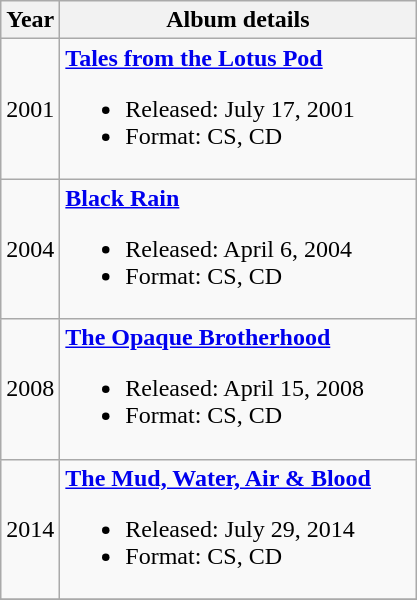<table class="wikitable" style="text-align:center;">
<tr>
<th rowspan="1">Year</th>
<th rowspan="1" width="230">Album details</th>
</tr>
<tr>
<td>2001</td>
<td align="left"><strong><a href='#'>Tales from the Lotus Pod</a></strong><br><ul><li>Released: July 17, 2001</li><li>Format: CS, CD</li></ul></td>
</tr>
<tr>
<td>2004</td>
<td align="left"><strong><a href='#'>Black Rain</a></strong><br><ul><li>Released: April 6, 2004</li><li>Format: CS, CD</li></ul></td>
</tr>
<tr>
<td>2008</td>
<td align="left"><strong><a href='#'>The Opaque Brotherhood</a></strong><br><ul><li>Released: April 15, 2008</li><li>Format: CS, CD</li></ul></td>
</tr>
<tr>
<td>2014</td>
<td align="left"><strong><a href='#'>The Mud, Water, Air & Blood</a></strong><br><ul><li>Released: July 29, 2014</li><li>Format: CS, CD</li></ul></td>
</tr>
<tr>
</tr>
</table>
